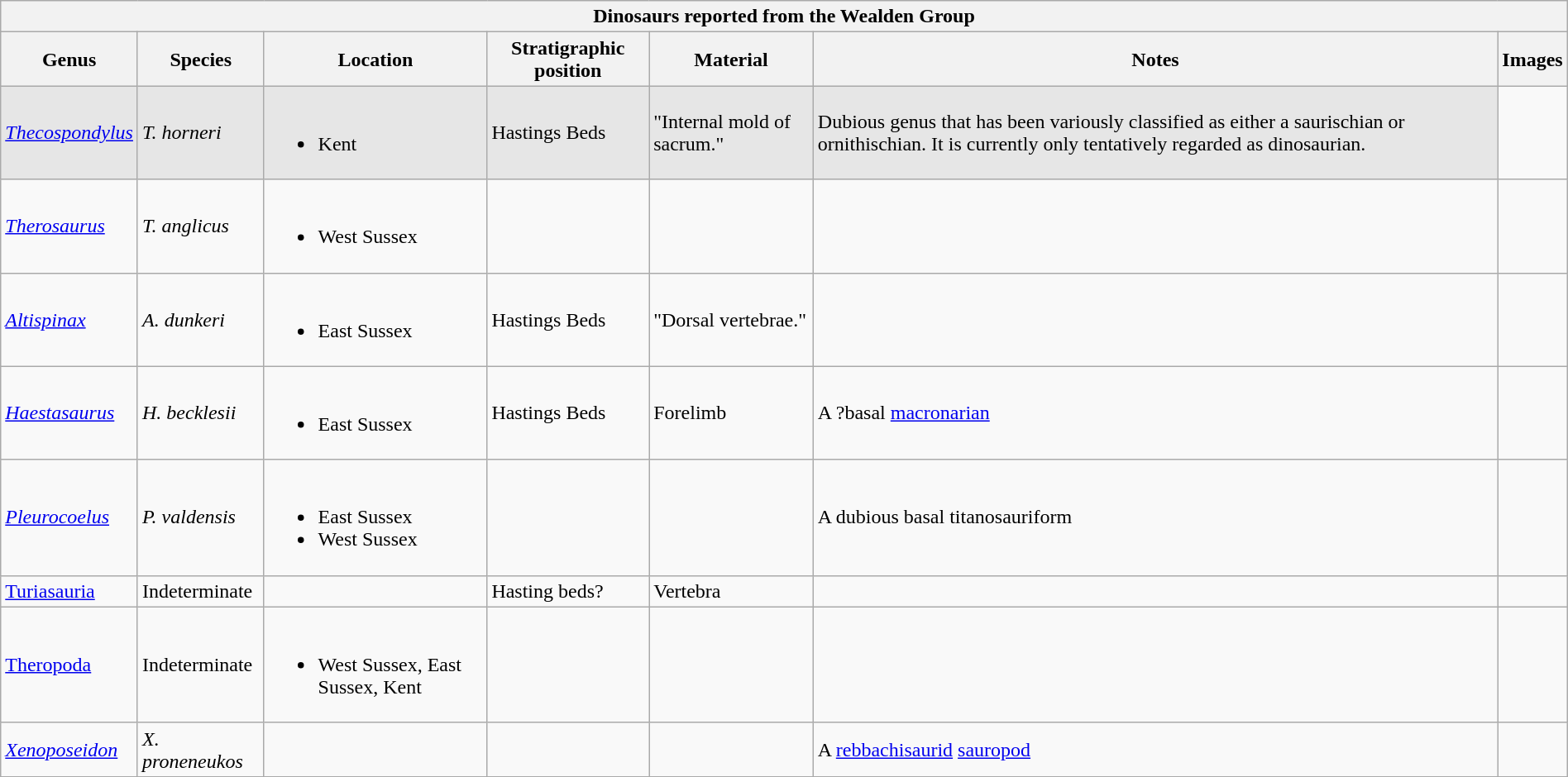<table class="wikitable" width="100%" align="center">
<tr>
<th colspan="7" align="center"><strong>Dinosaurs reported from the Wealden Group</strong></th>
</tr>
<tr>
<th>Genus</th>
<th>Species</th>
<th>Location</th>
<th>Stratigraphic position</th>
<th>Material</th>
<th>Notes</th>
<th>Images</th>
</tr>
<tr>
<td style="background:#E6E6E6;"><em><a href='#'>Thecospondylus</a></em></td>
<td style="background:#E6E6E6;"><em>T. horneri</em></td>
<td style="background:#E6E6E6;"><br><ul><li>Kent</li></ul></td>
<td style="background:#E6E6E6;">Hastings Beds</td>
<td style="background:#E6E6E6;">"Internal mold of sacrum."</td>
<td style="background:#E6E6E6;">Dubious genus that has been variously classified as either a saurischian or ornithischian. It is currently only tentatively regarded as dinosaurian.</td>
<td></td>
</tr>
<tr>
<td><em><a href='#'>Therosaurus</a></em></td>
<td><em>T. anglicus</em></td>
<td><br><ul><li>West Sussex</li></ul></td>
<td></td>
<td></td>
<td></td>
<td></td>
</tr>
<tr>
<td><em><a href='#'>Altispinax</a></em></td>
<td><em>A. dunkeri</em></td>
<td><br><ul><li>East Sussex</li></ul></td>
<td>Hastings Beds</td>
<td>"Dorsal vertebrae."</td>
<td></td>
<td></td>
</tr>
<tr>
<td><em><a href='#'>Haestasaurus</a></em></td>
<td><em>H. becklesii</em></td>
<td><br><ul><li>East Sussex</li></ul></td>
<td>Hastings Beds</td>
<td>Forelimb</td>
<td>A ?basal <a href='#'>macronarian</a></td>
<td><br></td>
</tr>
<tr>
<td><em><a href='#'>Pleurocoelus</a></em></td>
<td><em>P. valdensis</em></td>
<td><br><ul><li>East Sussex</li><li>West Sussex</li></ul></td>
<td></td>
<td></td>
<td>A dubious basal titanosauriform</td>
<td></td>
</tr>
<tr>
<td><a href='#'>Turiasauria</a></td>
<td>Indeterminate</td>
<td></td>
<td>Hasting beds?</td>
<td>Vertebra</td>
<td></td>
<td></td>
</tr>
<tr>
<td><a href='#'>Theropoda</a></td>
<td>Indeterminate</td>
<td><br><ul><li>West Sussex, East Sussex, Kent</li></ul></td>
<td></td>
<td></td>
<td></td>
<td></td>
</tr>
<tr>
<td><em><a href='#'>Xenoposeidon</a></em></td>
<td><em>X. proneneukos</em></td>
<td></td>
<td></td>
<td></td>
<td>A <a href='#'>rebbachisaurid</a> <a href='#'>sauropod</a></td>
</tr>
<tr>
</tr>
<tr>
</tr>
</table>
